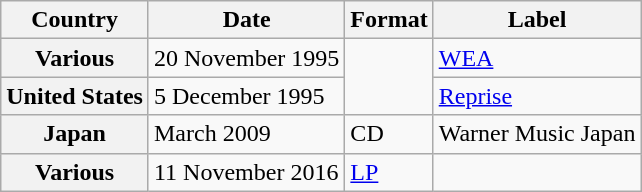<table class="wikitable plainrowheaders">
<tr>
<th scope="col">Country</th>
<th scope="col">Date</th>
<th scope="col">Format</th>
<th scope="col">Label</th>
</tr>
<tr>
<th scope="row">Various</th>
<td>20 November 1995</td>
<td rowspan="2"></td>
<td><a href='#'>WEA</a></td>
</tr>
<tr>
<th scope="row">United States</th>
<td>5 December 1995</td>
<td><a href='#'>Reprise</a></td>
</tr>
<tr>
<th scope="row">Japan</th>
<td>March 2009</td>
<td>CD</td>
<td>Warner Music Japan</td>
</tr>
<tr>
<th scope="row">Various</th>
<td>11 November 2016</td>
<td><a href='#'>LP</a></td>
<td></td>
</tr>
</table>
